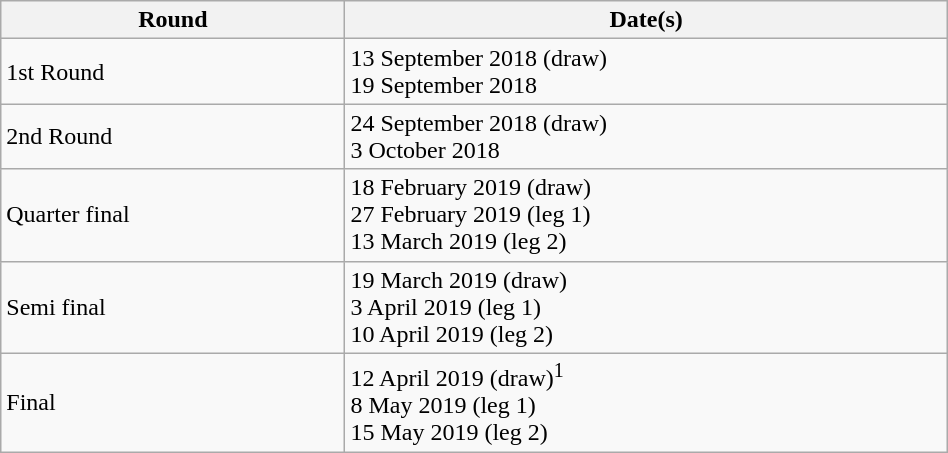<table class="wikitable" style="width:50%; text-align:center;">
<tr>
<th style="width:20%">Round</th>
<th style="width:35%">Date(s)</th>
</tr>
<tr>
<td style="text-align:left;">1st Round</td>
<td style="text-align:left;">13 September 2018 (draw)<br>19 September 2018</td>
</tr>
<tr>
<td style="text-align:left;">2nd Round</td>
<td style="text-align:left;">24 September 2018 (draw)<br>3 October 2018</td>
</tr>
<tr>
<td style="text-align:left;">Quarter final</td>
<td style="text-align:left;">18 February 2019 (draw)<br>27 February 2019 (leg 1)<br>13 March 2019 (leg 2)</td>
</tr>
<tr>
<td style="text-align:left;">Semi final</td>
<td style="text-align:left;">19 March 2019 (draw)<br>3 April 2019 (leg 1)<br>10 April 2019 (leg 2)</td>
</tr>
<tr>
<td style="text-align:left;">Final</td>
<td style="text-align:left;">12 April 2019 (draw)<sup>1</sup><br>8 May 2019 (leg 1)<br>15 May 2019 (leg 2)</td>
</tr>
</table>
